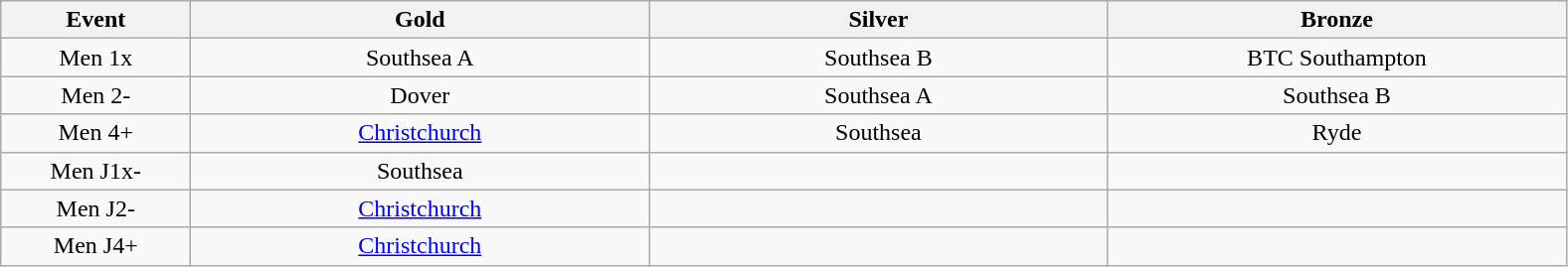<table class="wikitable" style="text-align:center">
<tr>
<th width=120>Event</th>
<th width=300>Gold</th>
<th width=300>Silver</th>
<th width=300>Bronze</th>
</tr>
<tr>
<td>Men 1x</td>
<td>Southsea A</td>
<td>Southsea B</td>
<td>BTC Southampton</td>
</tr>
<tr>
<td>Men 2-</td>
<td>Dover</td>
<td>Southsea A</td>
<td>Southsea B</td>
</tr>
<tr>
<td>Men 4+</td>
<td><a href='#'>Christchurch</a></td>
<td>Southsea</td>
<td>Ryde</td>
</tr>
<tr>
<td>Men J1x-</td>
<td>Southsea</td>
<td></td>
<td></td>
</tr>
<tr>
<td>Men J2-</td>
<td><a href='#'>Christchurch</a></td>
<td></td>
<td></td>
</tr>
<tr>
<td>Men J4+</td>
<td><a href='#'>Christchurch</a></td>
<td></td>
<td></td>
</tr>
</table>
